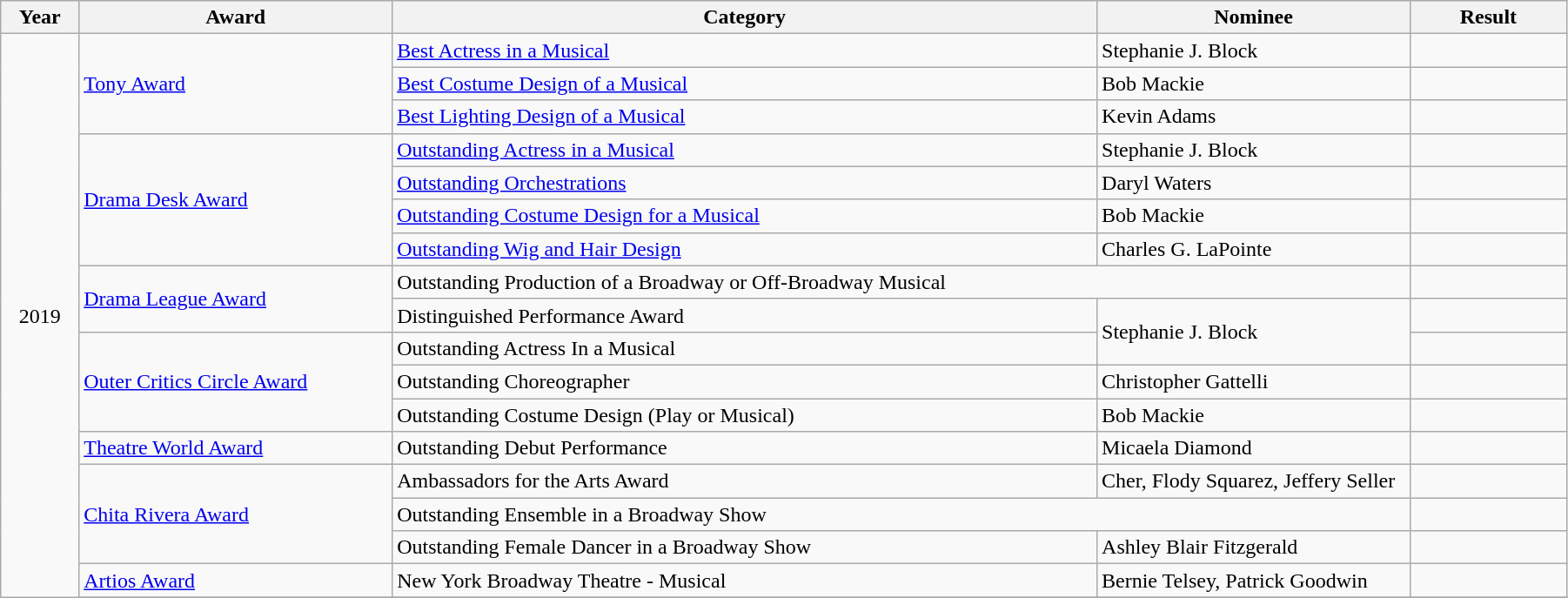<table class="wikitable" width="95%">
<tr>
<th width="5%">Year</th>
<th width="20%">Award</th>
<th width="45%">Category</th>
<th width="20%">Nominee</th>
<th width="10%">Result</th>
</tr>
<tr>
<td rowspan="22" align="center">2019</td>
<td rowspan="3"><a href='#'>Tony Award</a></td>
<td><a href='#'>Best Actress in a Musical</a></td>
<td>Stephanie J. Block</td>
<td></td>
</tr>
<tr>
<td><a href='#'>Best Costume Design of a Musical</a></td>
<td>Bob Mackie</td>
<td></td>
</tr>
<tr>
<td><a href='#'>Best Lighting Design of a Musical</a></td>
<td>Kevin Adams</td>
<td></td>
</tr>
<tr>
<td rowspan="4"><a href='#'>Drama Desk Award</a></td>
<td><a href='#'>Outstanding Actress in a Musical</a></td>
<td>Stephanie J. Block</td>
<td></td>
</tr>
<tr>
<td><a href='#'>Outstanding Orchestrations</a></td>
<td>Daryl Waters</td>
<td></td>
</tr>
<tr>
<td><a href='#'>Outstanding Costume Design for a Musical</a></td>
<td>Bob Mackie</td>
<td></td>
</tr>
<tr>
<td><a href='#'>Outstanding Wig and Hair Design</a></td>
<td>Charles G. LaPointe</td>
<td></td>
</tr>
<tr>
<td rowspan="2"><a href='#'>Drama League Award</a></td>
<td colspan="2">Outstanding Production of a Broadway or Off-Broadway Musical</td>
<td></td>
</tr>
<tr>
<td>Distinguished Performance Award</td>
<td rowspan="2">Stephanie J. Block</td>
<td></td>
</tr>
<tr>
<td rowspan="3"><a href='#'>Outer Critics Circle Award</a></td>
<td>Outstanding Actress In a Musical</td>
<td></td>
</tr>
<tr>
<td>Outstanding Choreographer</td>
<td>Christopher Gattelli</td>
<td></td>
</tr>
<tr>
<td>Outstanding Costume Design (Play or Musical)</td>
<td>Bob Mackie</td>
<td></td>
</tr>
<tr>
<td><a href='#'>Theatre World Award</a></td>
<td>Outstanding Debut Performance</td>
<td>Micaela Diamond</td>
<td></td>
</tr>
<tr>
<td rowspan="3"><a href='#'>Chita Rivera Award</a></td>
<td>Ambassadors for the Arts Award</td>
<td>Cher, Flody Squarez, Jeffery Seller</td>
<td></td>
</tr>
<tr>
<td colspan="2">Outstanding Ensemble in a Broadway Show</td>
<td></td>
</tr>
<tr>
<td>Outstanding Female Dancer in a Broadway Show</td>
<td>Ashley Blair Fitzgerald</td>
<td></td>
</tr>
<tr>
<td><a href='#'>Artios Award</a></td>
<td>New York Broadway Theatre - Musical</td>
<td>Bernie Telsey, Patrick Goodwin</td>
<td></td>
</tr>
<tr>
</tr>
</table>
